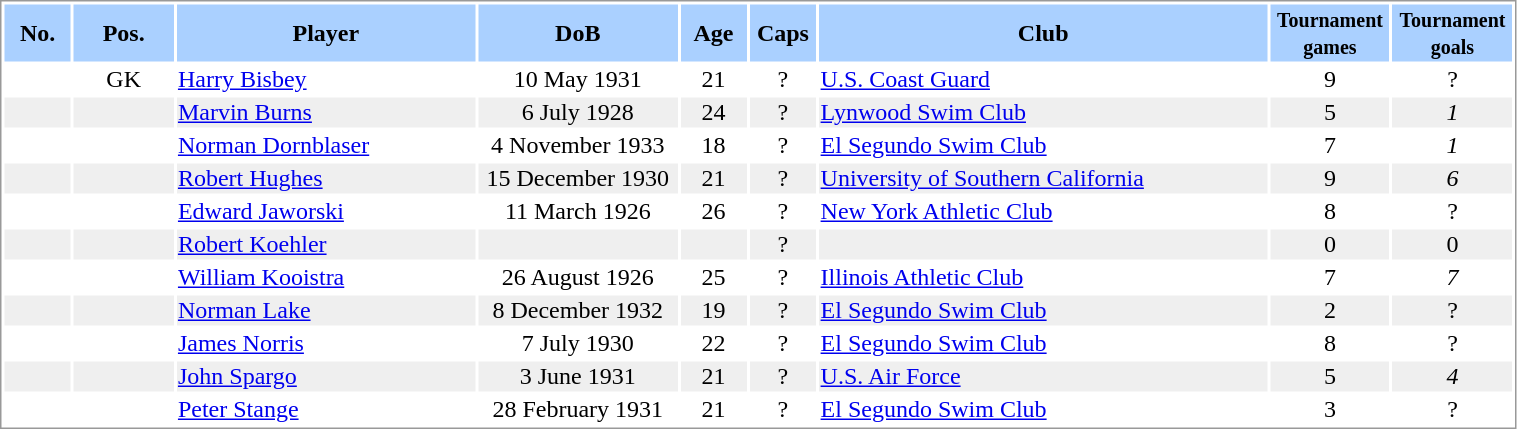<table border="0" width="80%" style="border: 1px solid #999; background-color:#FFFFFF; text-align:center">
<tr align="center" bgcolor="#AAD0FF">
<th width=4%>No.</th>
<th width=6%>Pos.</th>
<th width=18%>Player</th>
<th width=12%>DoB</th>
<th width=4%>Age</th>
<th width=4%>Caps</th>
<th width=27%>Club</th>
<th width=6%><small>Tournament<br>games</small></th>
<th width=6%><small>Tournament<br>goals</small></th>
</tr>
<tr>
<td></td>
<td>GK</td>
<td align="left"><a href='#'>Harry Bisbey</a></td>
<td>10 May 1931</td>
<td>21</td>
<td>?</td>
<td align="left"> <a href='#'>U.S. Coast Guard</a></td>
<td>9</td>
<td>?</td>
</tr>
<tr bgcolor="#EFEFEF">
<td></td>
<td></td>
<td align="left"><a href='#'>Marvin Burns</a></td>
<td>6 July 1928</td>
<td>24</td>
<td>?</td>
<td align="left"> <a href='#'>Lynwood Swim Club</a></td>
<td>5</td>
<td><em>1</em></td>
</tr>
<tr>
<td></td>
<td></td>
<td align="left"><a href='#'>Norman Dornblaser</a></td>
<td>4 November 1933</td>
<td>18</td>
<td>?</td>
<td align="left"> <a href='#'>El Segundo Swim Club</a></td>
<td>7</td>
<td><em>1</em></td>
</tr>
<tr bgcolor="#EFEFEF">
<td></td>
<td></td>
<td align="left"><a href='#'>Robert Hughes</a></td>
<td>15 December 1930</td>
<td>21</td>
<td>?</td>
<td align="left"> <a href='#'>University of Southern California</a></td>
<td>9</td>
<td><em>6</em></td>
</tr>
<tr>
<td></td>
<td></td>
<td align="left"><a href='#'>Edward Jaworski</a></td>
<td>11 March 1926</td>
<td>26</td>
<td>?</td>
<td align="left"> <a href='#'>New York Athletic Club</a></td>
<td>8</td>
<td>?</td>
</tr>
<tr bgcolor="#EFEFEF">
<td></td>
<td></td>
<td align="left"><a href='#'>Robert Koehler</a></td>
<td></td>
<td></td>
<td>?</td>
<td align="left"></td>
<td>0</td>
<td>0</td>
</tr>
<tr>
<td></td>
<td></td>
<td align="left"><a href='#'>William Kooistra</a></td>
<td>26 August 1926</td>
<td>25</td>
<td>?</td>
<td align="left"> <a href='#'>Illinois Athletic Club</a></td>
<td>7</td>
<td><em>7</em></td>
</tr>
<tr bgcolor="#EFEFEF">
<td></td>
<td></td>
<td align="left"><a href='#'>Norman Lake</a></td>
<td>8 December 1932</td>
<td>19</td>
<td>?</td>
<td align="left"> <a href='#'>El Segundo Swim Club</a></td>
<td>2</td>
<td>?</td>
</tr>
<tr>
<td></td>
<td></td>
<td align="left"><a href='#'>James Norris</a></td>
<td>7 July 1930</td>
<td>22</td>
<td>?</td>
<td align="left"> <a href='#'>El Segundo Swim Club</a></td>
<td>8</td>
<td>?</td>
</tr>
<tr bgcolor="#EFEFEF">
<td></td>
<td></td>
<td align="left"><a href='#'>John Spargo</a></td>
<td>3 June 1931</td>
<td>21</td>
<td>?</td>
<td align="left"> <a href='#'>U.S. Air Force</a></td>
<td>5</td>
<td><em>4</em></td>
</tr>
<tr>
<td></td>
<td></td>
<td align="left"><a href='#'>Peter Stange</a></td>
<td>28 February 1931</td>
<td>21</td>
<td>?</td>
<td align="left"> <a href='#'>El Segundo Swim Club</a></td>
<td>3</td>
<td>?</td>
</tr>
</table>
